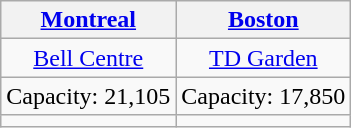<table class="wikitable" style="text-align:center">
<tr>
<th> <a href='#'>Montreal</a></th>
<th> <a href='#'>Boston</a></th>
</tr>
<tr>
<td><a href='#'>Bell Centre</a></td>
<td><a href='#'>TD Garden</a></td>
</tr>
<tr>
<td>Capacity: 21,105</td>
<td>Capacity: 17,850</td>
</tr>
<tr>
<td></td>
<td></td>
</tr>
</table>
